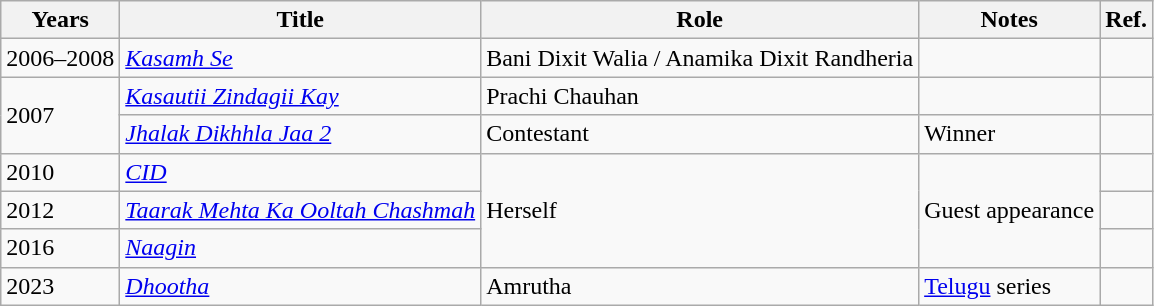<table class="wikitable sortable plainrowheaders">
<tr>
<th scope="col">Years</th>
<th scope="col">Title</th>
<th scope="col">Role</th>
<th scope="col" class="unsortable">Notes</th>
<th scope="col" class="unsortable">Ref.</th>
</tr>
<tr>
<td>2006–2008</td>
<td><em><a href='#'>Kasamh Se</a></em></td>
<td>Bani Dixit Walia / Anamika Dixit Randheria</td>
<td></td>
<td></td>
</tr>
<tr>
<td rowspan="2">2007</td>
<td><em><a href='#'>Kasautii Zindagii Kay</a></em></td>
<td>Prachi Chauhan</td>
<td></td>
<td></td>
</tr>
<tr>
<td><em><a href='#'>Jhalak Dikhhla Jaa 2</a></em></td>
<td>Contestant</td>
<td>Winner</td>
<td></td>
</tr>
<tr>
<td>2010</td>
<td><em><a href='#'>CID</a></em></td>
<td rowspan="3">Herself</td>
<td rowspan="3">Guest appearance</td>
<td></td>
</tr>
<tr>
<td>2012</td>
<td><em><a href='#'>Taarak Mehta Ka Ooltah Chashmah</a></em></td>
<td></td>
</tr>
<tr>
<td>2016</td>
<td><em><a href='#'>Naagin</a></em></td>
<td></td>
</tr>
<tr>
<td>2023</td>
<td><em><a href='#'>Dhootha</a></em></td>
<td>Amrutha</td>
<td><a href='#'>Telugu</a> series</td>
<td></td>
</tr>
</table>
